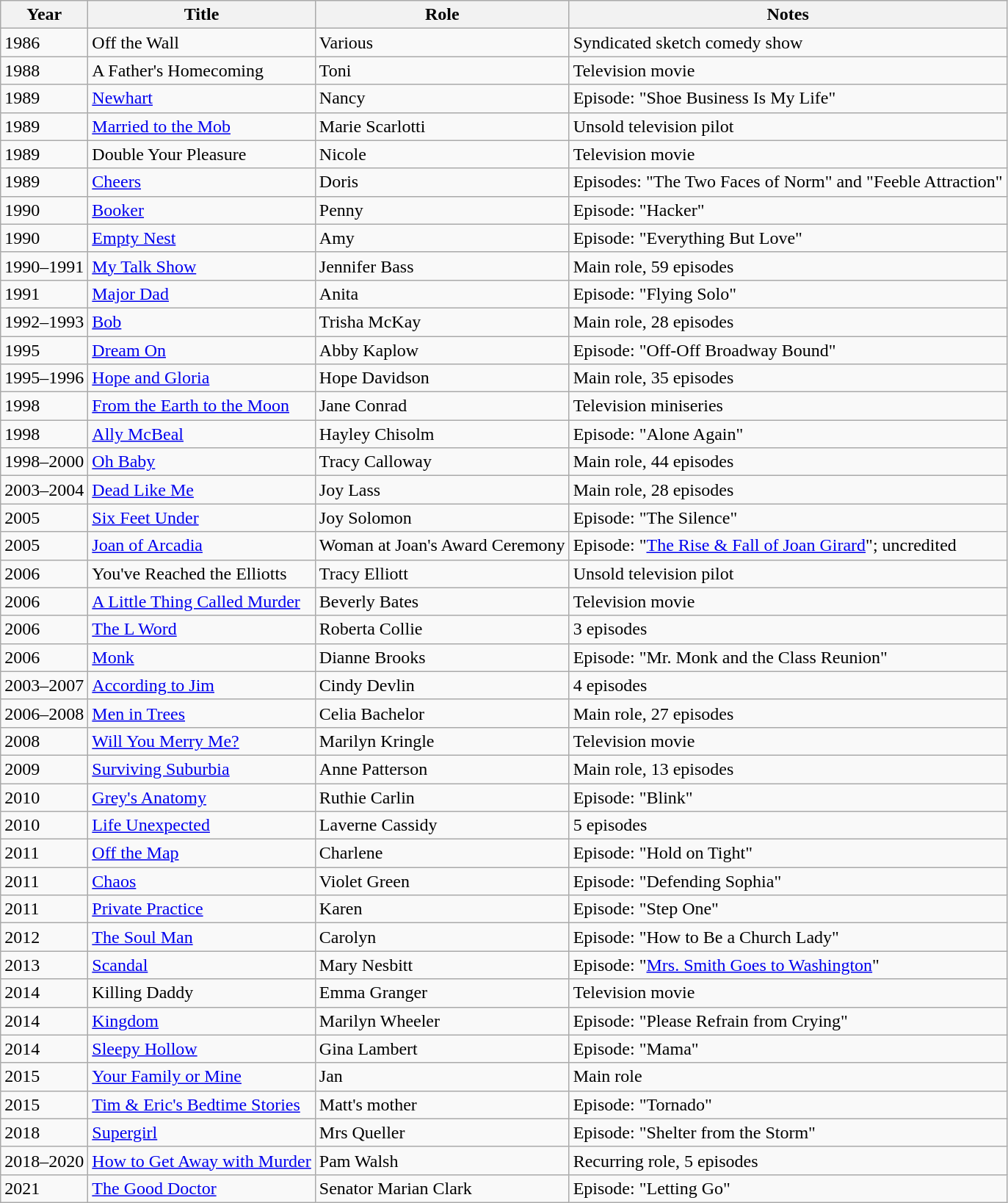<table class="wikitable sortable">
<tr>
<th>Year</th>
<th>Title</th>
<th>Role</th>
<th class="unsortable">Notes</th>
</tr>
<tr>
<td>1986</td>
<td>Off the Wall<em></td>
<td>Various</td>
<td>Syndicated sketch comedy show</td>
</tr>
<tr>
<td>1988</td>
<td data-sort-value="Father's Homecoming, A"></em>A Father's Homecoming<em></td>
<td>Toni</td>
<td>Television movie</td>
</tr>
<tr>
<td>1989</td>
<td></em><a href='#'>Newhart</a><em></td>
<td>Nancy</td>
<td>Episode: "Shoe Business Is My Life"</td>
</tr>
<tr>
<td>1989</td>
<td></em><a href='#'>Married to the Mob</a><em></td>
<td>Marie Scarlotti</td>
<td>Unsold television pilot</td>
</tr>
<tr>
<td>1989</td>
<td></em>Double Your Pleasure<em></td>
<td>Nicole</td>
<td>Television movie</td>
</tr>
<tr>
<td>1989</td>
<td></em><a href='#'>Cheers</a><em></td>
<td>Doris</td>
<td>Episodes: "The Two Faces of Norm" and "Feeble Attraction"</td>
</tr>
<tr>
<td>1990</td>
<td></em><a href='#'>Booker</a><em></td>
<td>Penny</td>
<td>Episode: "Hacker"</td>
</tr>
<tr>
<td>1990</td>
<td></em><a href='#'>Empty Nest</a><em></td>
<td>Amy</td>
<td>Episode: "Everything But Love"</td>
</tr>
<tr>
<td>1990–1991</td>
<td></em><a href='#'>My Talk Show</a><em></td>
<td>Jennifer Bass</td>
<td>Main role, 59 episodes</td>
</tr>
<tr>
<td>1991</td>
<td></em><a href='#'>Major Dad</a><em></td>
<td>Anita</td>
<td>Episode: "Flying Solo"</td>
</tr>
<tr>
<td>1992–1993</td>
<td></em><a href='#'>Bob</a><em></td>
<td>Trisha McKay</td>
<td>Main role, 28 episodes</td>
</tr>
<tr>
<td>1995</td>
<td></em><a href='#'>Dream On</a><em></td>
<td>Abby Kaplow</td>
<td>Episode: "Off-Off Broadway Bound"</td>
</tr>
<tr>
<td>1995–1996</td>
<td></em><a href='#'>Hope and Gloria</a><em></td>
<td>Hope Davidson</td>
<td>Main role, 35 episodes</td>
</tr>
<tr>
<td>1998</td>
<td></em><a href='#'>From the Earth to the Moon</a><em></td>
<td>Jane Conrad</td>
<td>Television miniseries</td>
</tr>
<tr>
<td>1998</td>
<td></em><a href='#'>Ally McBeal</a><em></td>
<td>Hayley Chisolm</td>
<td>Episode: "Alone Again"</td>
</tr>
<tr>
<td>1998–2000</td>
<td></em><a href='#'>Oh Baby</a><em></td>
<td>Tracy Calloway</td>
<td>Main role, 44 episodes</td>
</tr>
<tr>
<td>2003–2004</td>
<td></em><a href='#'>Dead Like Me</a><em></td>
<td>Joy Lass</td>
<td>Main role, 28 episodes</td>
</tr>
<tr>
<td>2005</td>
<td></em><a href='#'>Six Feet Under</a><em></td>
<td>Joy Solomon</td>
<td>Episode: "The Silence"</td>
</tr>
<tr>
<td>2005</td>
<td></em><a href='#'>Joan of Arcadia</a><em></td>
<td>Woman at Joan's Award Ceremony</td>
<td>Episode: "<a href='#'>The Rise & Fall of Joan Girard</a>"; uncredited</td>
</tr>
<tr>
<td>2006</td>
<td></em>You've Reached the Elliotts<em></td>
<td>Tracy Elliott</td>
<td>Unsold television pilot</td>
</tr>
<tr>
<td>2006</td>
<td data-sort-value="Little Thing Called Murder, A"></em><a href='#'>A Little Thing Called Murder</a><em></td>
<td>Beverly Bates</td>
<td>Television movie</td>
</tr>
<tr>
<td>2006</td>
<td data-sort-value="L Word, The"></em><a href='#'>The L Word</a><em></td>
<td>Roberta Collie</td>
<td>3 episodes</td>
</tr>
<tr>
<td>2006</td>
<td></em><a href='#'>Monk</a><em></td>
<td>Dianne Brooks</td>
<td>Episode: "Mr. Monk and the Class Reunion"</td>
</tr>
<tr>
<td>2003–2007</td>
<td></em><a href='#'>According to Jim</a><em></td>
<td>Cindy Devlin</td>
<td>4 episodes</td>
</tr>
<tr>
<td>2006–2008</td>
<td></em><a href='#'>Men in Trees</a><em></td>
<td>Celia Bachelor</td>
<td>Main role, 27 episodes</td>
</tr>
<tr>
<td>2008</td>
<td></em><a href='#'>Will You Merry Me?</a><em></td>
<td>Marilyn Kringle</td>
<td>Television movie</td>
</tr>
<tr>
<td>2009</td>
<td></em><a href='#'>Surviving Suburbia</a><em></td>
<td>Anne Patterson</td>
<td>Main role, 13 episodes</td>
</tr>
<tr>
<td>2010</td>
<td></em><a href='#'>Grey's Anatomy</a><em></td>
<td>Ruthie Carlin</td>
<td>Episode: "Blink"</td>
</tr>
<tr>
<td>2010</td>
<td></em><a href='#'>Life Unexpected</a><em></td>
<td>Laverne Cassidy</td>
<td>5 episodes</td>
</tr>
<tr>
<td>2011</td>
<td></em><a href='#'>Off the Map</a><em></td>
<td>Charlene</td>
<td>Episode: "Hold on Tight"</td>
</tr>
<tr>
<td>2011</td>
<td></em><a href='#'>Chaos</a><em></td>
<td>Violet Green</td>
<td>Episode: "Defending Sophia"</td>
</tr>
<tr>
<td>2011</td>
<td></em><a href='#'>Private Practice</a><em></td>
<td>Karen</td>
<td>Episode: "Step One"</td>
</tr>
<tr>
<td>2012</td>
<td data-sort-value="Soul Man, The"></em><a href='#'>The Soul Man</a><em></td>
<td>Carolyn</td>
<td>Episode: "How to Be a Church Lady"</td>
</tr>
<tr>
<td>2013</td>
<td></em><a href='#'>Scandal</a><em></td>
<td>Mary Nesbitt</td>
<td>Episode: "<a href='#'>Mrs. Smith Goes to Washington</a>"</td>
</tr>
<tr>
<td>2014</td>
<td></em>Killing Daddy<em></td>
<td>Emma Granger</td>
<td>Television movie</td>
</tr>
<tr>
<td>2014</td>
<td></em><a href='#'>Kingdom</a><em></td>
<td>Marilyn Wheeler</td>
<td>Episode: "Please Refrain from Crying"</td>
</tr>
<tr>
<td>2014</td>
<td></em><a href='#'>Sleepy Hollow</a><em></td>
<td>Gina Lambert</td>
<td>Episode: "Mama"</td>
</tr>
<tr>
<td>2015</td>
<td></em><a href='#'>Your Family or Mine</a><em></td>
<td>Jan</td>
<td>Main role</td>
</tr>
<tr>
<td>2015</td>
<td></em><a href='#'>Tim & Eric's Bedtime Stories</a><em></td>
<td>Matt's mother</td>
<td>Episode: "Tornado"</td>
</tr>
<tr>
<td>2018</td>
<td></em><a href='#'>Supergirl</a><em></td>
<td>Mrs Queller</td>
<td>Episode: "Shelter from the Storm"</td>
</tr>
<tr>
<td>2018–2020</td>
<td></em><a href='#'>How to Get Away with Murder</a><em></td>
<td>Pam Walsh</td>
<td>Recurring role, 5 episodes</td>
</tr>
<tr>
<td>2021</td>
<td data-sort-value="Good Doctor, The"></em><a href='#'>The Good Doctor</a><em></td>
<td>Senator Marian Clark</td>
<td>Episode: "Letting Go"</td>
</tr>
</table>
